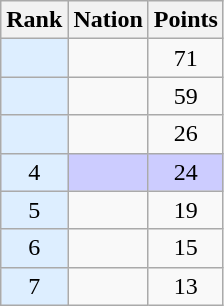<table class="wikitable sortable" style="text-align:center">
<tr>
<th>Rank</th>
<th>Nation</th>
<th>Points</th>
</tr>
<tr>
<td bgcolor = DDEEFF></td>
<td align=left></td>
<td>71</td>
</tr>
<tr>
<td bgcolor = DDEEFF></td>
<td align=left></td>
<td>59</td>
</tr>
<tr>
<td bgcolor = DDEEFF></td>
<td align=left></td>
<td>26</td>
</tr>
<tr style="background-color:#ccccff">
<td bgcolor = DDEEFF>4</td>
<td align=left></td>
<td>24</td>
</tr>
<tr>
<td bgcolor = DDEEFF>5</td>
<td align=left></td>
<td>19</td>
</tr>
<tr>
<td bgcolor = DDEEFF>6</td>
<td align=left></td>
<td>15</td>
</tr>
<tr>
<td bgcolor = DDEEFF>7</td>
<td align=left></td>
<td>13</td>
</tr>
</table>
